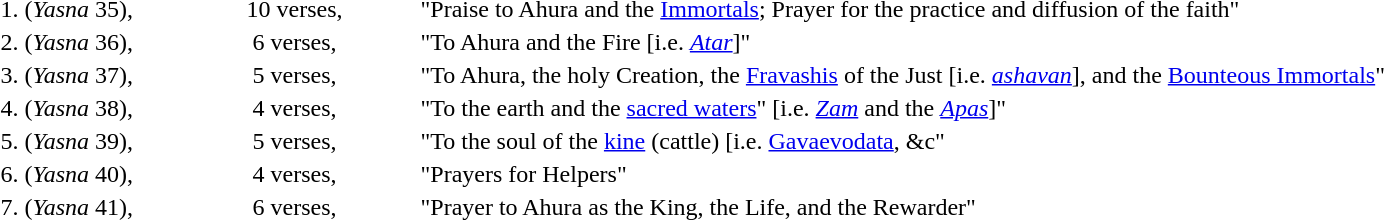<table ->
<tr>
<td style="width:10em;vertical-align:top;">1. (<em>Yasna</em> 35),</td>
<td style="width:7em;vertical-align:top;">10 verses,</td>
<td>"Praise to Ahura and the <a href='#'>Immortals</a>; Prayer for the practice and diffusion of the faith"</td>
</tr>
<tr>
<td style="vertical-align:top;">2. (<em>Yasna</em> 36),</td>
<td style="width:7em;vertical-align:top;"> 6 verses,</td>
<td>"To Ahura and the Fire [i.e. <em><a href='#'>Atar</a></em>]"</td>
</tr>
<tr>
<td style="vertical-align:top;">3. (<em>Yasna</em> 37),</td>
<td style="width:7em;vertical-align:top;"> 5 verses,</td>
<td>"To Ahura, the holy Creation, the <a href='#'>Fravashis</a> of the Just [i.e. <em><a href='#'>ashavan</a></em>], and the <a href='#'>Bounteous Immortals</a>"</td>
</tr>
<tr>
<td style="vertical-align:top;">4. (<em>Yasna</em> 38),</td>
<td style="width:7em;vertical-align:top;"> 4 verses,</td>
<td>"To the earth and the <a href='#'>sacred waters</a>" [i.e. <em><a href='#'>Zam</a></em> and the <em><a href='#'>Apas</a></em>]"</td>
</tr>
<tr>
<td style="vertical-align:top;">5. (<em>Yasna</em> 39),</td>
<td style="width:7em;vertical-align:top;"> 5 verses,</td>
<td>"To the soul of the <a href='#'>kine</a> (cattle) [i.e. <a href='#'>Gavaevodata</a>, &c"</td>
</tr>
<tr>
<td style="vertical-align:top;">6. (<em>Yasna</em> 40),</td>
<td style="width:7em;vertical-align:top;"> 4 verses,</td>
<td>"Prayers for Helpers"</td>
</tr>
<tr>
<td style="vertical-align:top;">7. (<em>Yasna</em> 41),</td>
<td style="width:7em;vertical-align:top;"> 6 verses,</td>
<td>"Prayer to Ahura as the King, the Life, and the Rewarder"</td>
</tr>
</table>
